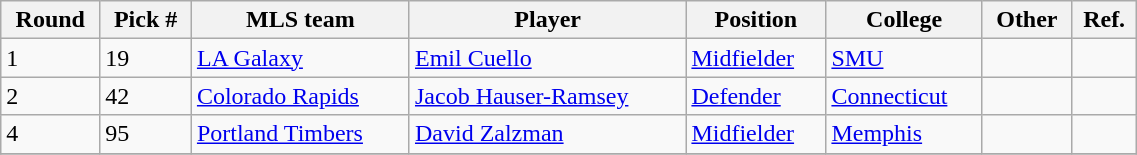<table class="wikitable sortable" style="width:60%">
<tr>
<th>Round</th>
<th>Pick #</th>
<th>MLS team</th>
<th>Player</th>
<th>Position</th>
<th>College</th>
<th>Other</th>
<th class="unsortable">Ref.</th>
</tr>
<tr>
<td>1</td>
<td>19</td>
<td><a href='#'>LA Galaxy</a></td>
<td><a href='#'>Emil Cuello</a></td>
<td><a href='#'>Midfielder</a></td>
<td><a href='#'>SMU</a></td>
<td></td>
<td></td>
</tr>
<tr>
<td>2</td>
<td>42</td>
<td><a href='#'>Colorado Rapids</a></td>
<td><a href='#'>Jacob Hauser-Ramsey</a></td>
<td><a href='#'>Defender</a></td>
<td><a href='#'>Connecticut</a></td>
<td></td>
<td></td>
</tr>
<tr>
<td>4</td>
<td>95</td>
<td><a href='#'>Portland Timbers</a></td>
<td><a href='#'>David Zalzman</a></td>
<td><a href='#'>Midfielder</a></td>
<td><a href='#'>Memphis</a></td>
<td></td>
<td></td>
</tr>
<tr>
</tr>
</table>
